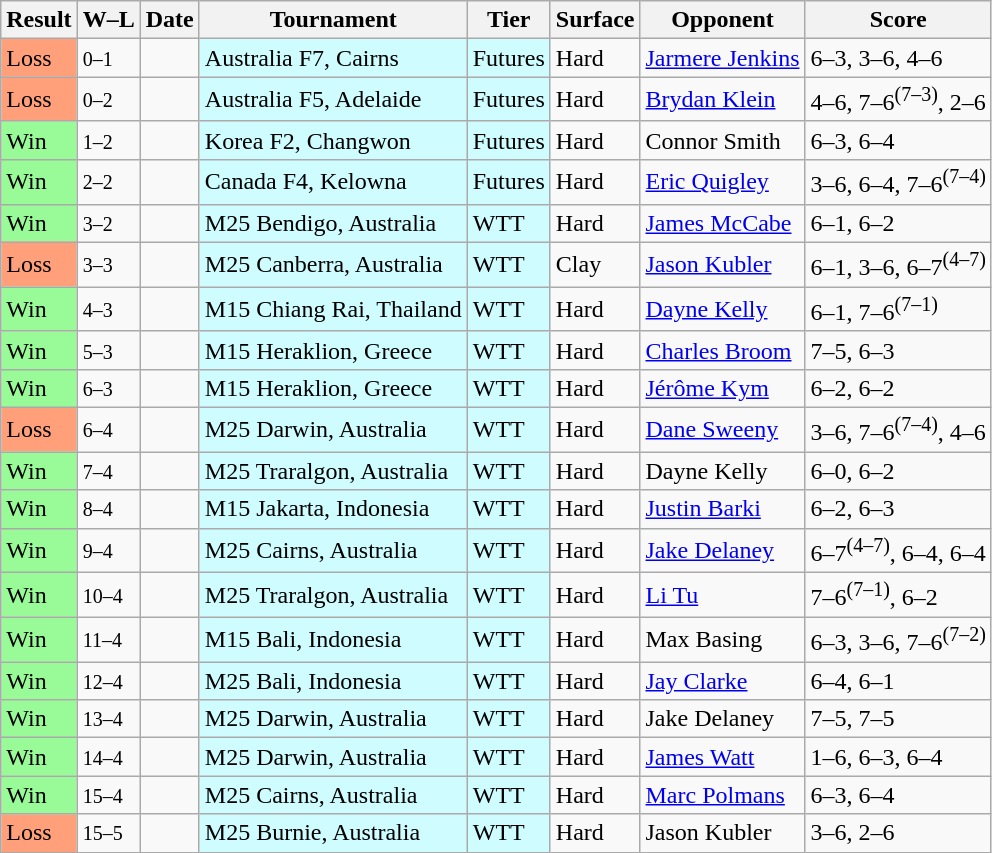<table class="sortable wikitable">
<tr>
<th>Result</th>
<th class="unsortable">W–L</th>
<th>Date</th>
<th>Tournament</th>
<th>Tier</th>
<th>Surface</th>
<th>Opponent</th>
<th class="unsortable">Score</th>
</tr>
<tr>
<td bgcolor=FFA07A>Loss</td>
<td><small>0–1</small></td>
<td></td>
<td style="background:#cffcff;">Australia F7, Cairns</td>
<td style="background:#cffcff;">Futures</td>
<td>Hard</td>
<td> <a href='#'>Jarmere Jenkins</a></td>
<td>6–3, 3–6, 4–6</td>
</tr>
<tr>
<td bgcolor=FFA07A>Loss</td>
<td><small>0–2</small></td>
<td></td>
<td style="background:#cffcff;">Australia F5, Adelaide</td>
<td style="background:#cffcff;">Futures</td>
<td>Hard</td>
<td> <a href='#'>Brydan Klein</a></td>
<td>4–6, 7–6<sup>(7–3)</sup>, 2–6</td>
</tr>
<tr>
<td bgcolor=98FB98>Win</td>
<td><small>1–2</small></td>
<td></td>
<td style="background:#cffcff;">Korea F2, Changwon</td>
<td style="background:#cffcff;">Futures</td>
<td>Hard</td>
<td> Connor Smith</td>
<td>6–3, 6–4</td>
</tr>
<tr>
<td bgcolor=98FB98>Win</td>
<td><small>2–2</small></td>
<td></td>
<td style="background:#cffcff;">Canada F4, Kelowna</td>
<td style="background:#cffcff;">Futures</td>
<td>Hard</td>
<td> <a href='#'>Eric Quigley</a></td>
<td>3–6, 6–4, 7–6<sup>(7–4)</sup></td>
</tr>
<tr>
<td bgcolor=98FB98>Win</td>
<td><small>3–2</small></td>
<td></td>
<td style="background:#cffcff;">M25 Bendigo, Australia</td>
<td style="background:#cffcff;">WTT</td>
<td>Hard</td>
<td> <a href='#'>James McCabe</a></td>
<td>6–1, 6–2</td>
</tr>
<tr>
<td bgcolor=FFA07A>Loss</td>
<td><small>3–3</small></td>
<td></td>
<td style="background:#cffcff;">M25 Canberra, Australia</td>
<td style="background:#cffcff;">WTT</td>
<td>Clay</td>
<td> <a href='#'>Jason Kubler</a></td>
<td>6–1, 3–6, 6–7<sup>(4–7)</sup></td>
</tr>
<tr>
<td bgcolor=98FB98>Win</td>
<td><small>4–3</small></td>
<td></td>
<td style="background:#cffcff;">M15 Chiang Rai, Thailand</td>
<td style="background:#cffcff;">WTT</td>
<td>Hard</td>
<td> <a href='#'>Dayne Kelly</a></td>
<td>6–1, 7–6<sup>(7–1)</sup></td>
</tr>
<tr>
<td bgcolor=98FB98>Win</td>
<td><small>5–3</small></td>
<td></td>
<td style="background:#cffcff;">M15 Heraklion, Greece</td>
<td style="background:#cffcff;">WTT</td>
<td>Hard</td>
<td> <a href='#'>Charles Broom</a></td>
<td>7–5, 6–3</td>
</tr>
<tr>
<td bgcolor=98FB98>Win</td>
<td><small>6–3</small></td>
<td></td>
<td style="background:#cffcff;">M15 Heraklion, Greece</td>
<td style="background:#cffcff;">WTT</td>
<td>Hard</td>
<td> <a href='#'>Jérôme Kym</a></td>
<td>6–2, 6–2</td>
</tr>
<tr>
<td bgcolor=FFA07A>Loss</td>
<td><small>6–4</small></td>
<td></td>
<td style="background:#cffcff;">M25 Darwin, Australia</td>
<td style="background:#cffcff;">WTT</td>
<td>Hard</td>
<td> <a href='#'>Dane Sweeny</a></td>
<td>3–6, 7–6<sup>(7–4)</sup>, 4–6</td>
</tr>
<tr>
<td bgcolor=98FB98>Win</td>
<td><small>7–4</small></td>
<td></td>
<td style="background:#cffcff;">M25 Traralgon, Australia</td>
<td style="background:#cffcff;">WTT</td>
<td>Hard</td>
<td> Dayne Kelly</td>
<td>6–0, 6–2</td>
</tr>
<tr>
<td bgcolor=98FB98>Win</td>
<td><small>8–4</small></td>
<td></td>
<td style="background:#cffcff;">M15 Jakarta, Indonesia</td>
<td style="background:#cffcff;">WTT</td>
<td>Hard</td>
<td> <a href='#'>Justin Barki</a></td>
<td>6–2, 6–3</td>
</tr>
<tr>
<td bgcolor=98FB98>Win</td>
<td><small>9–4</small></td>
<td></td>
<td style="background:#cffcff;">M25 Cairns, Australia</td>
<td style="background:#cffcff;">WTT</td>
<td>Hard</td>
<td> <a href='#'>Jake Delaney</a></td>
<td>6–7<sup>(4–7)</sup>, 6–4, 6–4</td>
</tr>
<tr>
<td bgcolor=98FB98>Win</td>
<td><small>10–4</small></td>
<td></td>
<td style="background:#cffcff;">M25 Traralgon, Australia</td>
<td style="background:#cffcff;">WTT</td>
<td>Hard</td>
<td> <a href='#'>Li Tu</a></td>
<td>7–6<sup>(7–1)</sup>, 6–2</td>
</tr>
<tr>
<td bgcolor=98FB98>Win</td>
<td><small>11–4</small></td>
<td></td>
<td style="background:#cffcff;">M15 Bali, Indonesia</td>
<td style="background:#cffcff;">WTT</td>
<td>Hard</td>
<td> Max Basing</td>
<td>6–3, 3–6, 7–6<sup>(7–2)</sup></td>
</tr>
<tr>
<td bgcolor=98FB98>Win</td>
<td><small>12–4</small></td>
<td></td>
<td style="background:#cffcff;">M25 Bali, Indonesia</td>
<td style="background:#cffcff;">WTT</td>
<td>Hard</td>
<td> <a href='#'>Jay Clarke</a></td>
<td>6–4, 6–1</td>
</tr>
<tr>
<td bgcolor=98FB98>Win</td>
<td><small>13–4</small></td>
<td></td>
<td style="background:#cffcff;">M25 Darwin, Australia</td>
<td style="background:#cffcff;">WTT</td>
<td>Hard</td>
<td> Jake Delaney</td>
<td>7–5, 7–5</td>
</tr>
<tr>
<td bgcolor=98FB98>Win</td>
<td><small>14–4</small></td>
<td></td>
<td style="background:#cffcff;">M25 Darwin, Australia</td>
<td style="background:#cffcff;">WTT</td>
<td>Hard</td>
<td> <a href='#'>James Watt</a></td>
<td>1–6, 6–3, 6–4</td>
</tr>
<tr>
<td bgcolor=98FB98>Win</td>
<td><small>15–4</small></td>
<td></td>
<td style="background:#cffcff;">M25 Cairns, Australia</td>
<td style="background:#cffcff;">WTT</td>
<td>Hard</td>
<td> <a href='#'>Marc Polmans</a></td>
<td>6–3, 6–4</td>
</tr>
<tr>
<td bgcolor=FFA07A>Loss</td>
<td><small>15–5</small></td>
<td></td>
<td style="background:#cffcff;">M25 Burnie, Australia</td>
<td style="background:#cffcff;">WTT</td>
<td>Hard</td>
<td> Jason Kubler</td>
<td>3–6, 2–6</td>
</tr>
</table>
